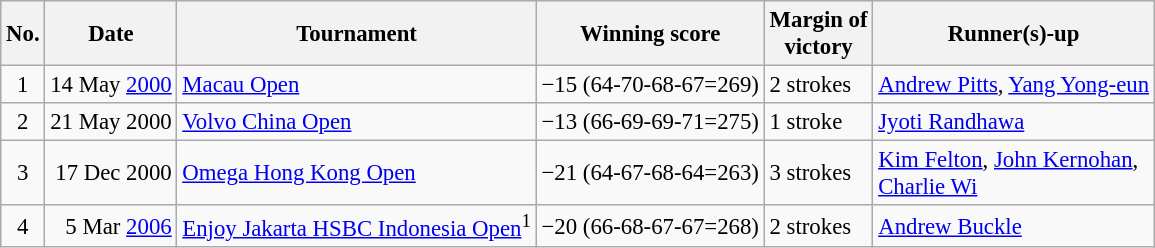<table class="wikitable" style="font-size:95%;">
<tr>
<th>No.</th>
<th>Date</th>
<th>Tournament</th>
<th>Winning score</th>
<th>Margin of<br>victory</th>
<th>Runner(s)-up</th>
</tr>
<tr>
<td align=center>1</td>
<td align=right>14 May <a href='#'>2000</a></td>
<td><a href='#'>Macau Open</a></td>
<td>−15 (64-70-68-67=269)</td>
<td>2 strokes</td>
<td> <a href='#'>Andrew Pitts</a>,  <a href='#'>Yang Yong-eun</a></td>
</tr>
<tr>
<td align=center>2</td>
<td align=right>21 May 2000</td>
<td><a href='#'>Volvo China Open</a></td>
<td>−13 (66-69-69-71=275)</td>
<td>1 stroke</td>
<td> <a href='#'>Jyoti Randhawa</a></td>
</tr>
<tr>
<td align=center>3</td>
<td align=right>17 Dec 2000</td>
<td><a href='#'>Omega Hong Kong Open</a></td>
<td>−21 (64-67-68-64=263)</td>
<td>3 strokes</td>
<td> <a href='#'>Kim Felton</a>,  <a href='#'>John Kernohan</a>,<br> <a href='#'>Charlie Wi</a></td>
</tr>
<tr>
<td align=center>4</td>
<td align=right>5 Mar <a href='#'>2006</a></td>
<td><a href='#'>Enjoy Jakarta HSBC Indonesia Open</a><sup>1</sup></td>
<td>−20 (66-68-67-67=268)</td>
<td>2 strokes</td>
<td> <a href='#'>Andrew Buckle</a></td>
</tr>
</table>
